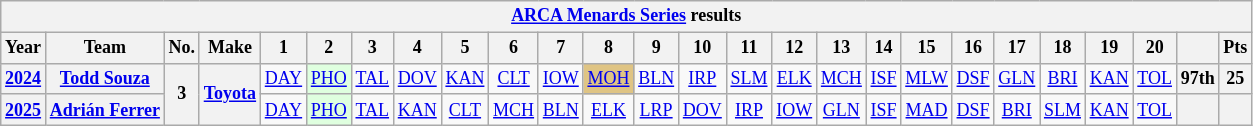<table class="wikitable" style="text-align:center; font-size:75%">
<tr>
<th colspan=27><a href='#'>ARCA Menards Series</a> results</th>
</tr>
<tr>
<th>Year</th>
<th>Team</th>
<th>No.</th>
<th>Make</th>
<th>1</th>
<th>2</th>
<th>3</th>
<th>4</th>
<th>5</th>
<th>6</th>
<th>7</th>
<th>8</th>
<th>9</th>
<th>10</th>
<th>11</th>
<th>12</th>
<th>13</th>
<th>14</th>
<th>15</th>
<th>16</th>
<th>17</th>
<th>18</th>
<th>19</th>
<th>20</th>
<th></th>
<th>Pts</th>
</tr>
<tr>
<th><a href='#'>2024</a></th>
<th><a href='#'>Todd Souza</a></th>
<th rowspan=2>3</th>
<th rowspan=2><a href='#'>Toyota</a></th>
<td><a href='#'>DAY</a></td>
<td style="background:#DFFFDF;"><a href='#'>PHO</a><br></td>
<td><a href='#'>TAL</a></td>
<td><a href='#'>DOV</a></td>
<td><a href='#'>KAN</a></td>
<td><a href='#'>CLT</a></td>
<td><a href='#'>IOW</a></td>
<td style="background:#DFC484;"><a href='#'>MOH</a><br></td>
<td><a href='#'>BLN</a></td>
<td><a href='#'>IRP</a></td>
<td><a href='#'>SLM</a></td>
<td><a href='#'>ELK</a></td>
<td><a href='#'>MCH</a></td>
<td><a href='#'>ISF</a></td>
<td><a href='#'>MLW</a></td>
<td><a href='#'>DSF</a></td>
<td><a href='#'>GLN</a></td>
<td><a href='#'>BRI</a></td>
<td><a href='#'>KAN</a></td>
<td><a href='#'>TOL</a></td>
<th>97th</th>
<th>25</th>
</tr>
<tr>
<th><a href='#'>2025</a></th>
<th><a href='#'>Adrián Ferrer</a></th>
<td><a href='#'>DAY</a></td>
<td style="background:#DFFFDF;"><a href='#'>PHO</a><br></td>
<td><a href='#'>TAL</a></td>
<td><a href='#'>KAN</a></td>
<td><a href='#'>CLT</a></td>
<td><a href='#'>MCH</a></td>
<td><a href='#'>BLN</a></td>
<td><a href='#'>ELK</a></td>
<td><a href='#'>LRP</a></td>
<td><a href='#'>DOV</a></td>
<td><a href='#'>IRP</a></td>
<td><a href='#'>IOW</a></td>
<td><a href='#'>GLN</a></td>
<td><a href='#'>ISF</a></td>
<td><a href='#'>MAD</a></td>
<td><a href='#'>DSF</a></td>
<td><a href='#'>BRI</a></td>
<td><a href='#'>SLM</a></td>
<td><a href='#'>KAN</a></td>
<td><a href='#'>TOL</a></td>
<th></th>
<th></th>
</tr>
</table>
